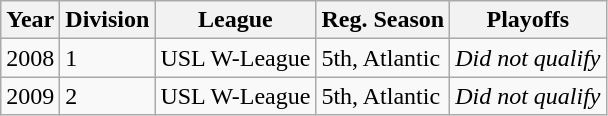<table class="wikitable">
<tr>
<th>Year</th>
<th>Division</th>
<th>League</th>
<th>Reg. Season</th>
<th>Playoffs</th>
</tr>
<tr>
<td>2008</td>
<td>1</td>
<td>USL W-League</td>
<td>5th, Atlantic</td>
<td><em>Did not qualify</em></td>
</tr>
<tr>
<td>2009</td>
<td>2</td>
<td>USL W-League</td>
<td>5th, Atlantic</td>
<td><em>Did not qualify</em></td>
</tr>
</table>
